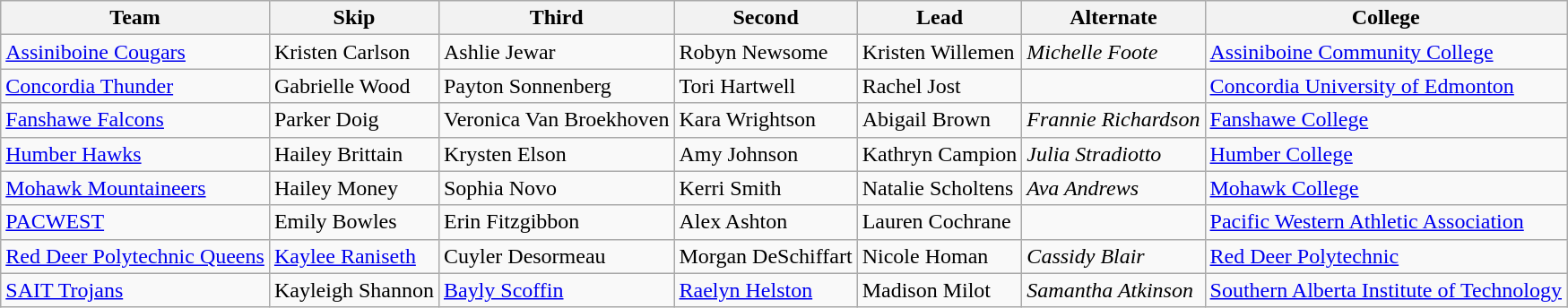<table class="wikitable">
<tr>
<th scope="col">Team</th>
<th scope="col">Skip</th>
<th scope="col">Third</th>
<th scope="col">Second</th>
<th scope="col">Lead</th>
<th scope="col">Alternate</th>
<th scope="col">College</th>
</tr>
<tr>
<td><a href='#'>Assiniboine Cougars</a></td>
<td>Kristen Carlson</td>
<td>Ashlie Jewar</td>
<td>Robyn Newsome</td>
<td>Kristen Willemen</td>
<td><em>Michelle Foote</em></td>
<td> <a href='#'>Assiniboine Community College</a></td>
</tr>
<tr>
<td><a href='#'>Concordia Thunder</a></td>
<td>Gabrielle Wood</td>
<td>Payton Sonnenberg</td>
<td>Tori Hartwell</td>
<td>Rachel Jost</td>
<td></td>
<td> <a href='#'>Concordia University of Edmonton</a></td>
</tr>
<tr>
<td><a href='#'>Fanshawe Falcons</a></td>
<td>Parker Doig</td>
<td>Veronica Van Broekhoven</td>
<td>Kara Wrightson</td>
<td>Abigail Brown</td>
<td><em>Frannie Richardson</em></td>
<td> <a href='#'>Fanshawe College</a></td>
</tr>
<tr>
<td><a href='#'>Humber Hawks</a></td>
<td>Hailey Brittain</td>
<td>Krysten Elson</td>
<td>Amy Johnson</td>
<td>Kathryn Campion</td>
<td><em>Julia Stradiotto</em></td>
<td> <a href='#'>Humber College</a></td>
</tr>
<tr>
<td><a href='#'>Mohawk Mountaineers</a></td>
<td>Hailey Money</td>
<td>Sophia Novo</td>
<td>Kerri Smith</td>
<td>Natalie Scholtens</td>
<td><em>Ava Andrews</em></td>
<td> <a href='#'>Mohawk College</a></td>
</tr>
<tr>
<td><a href='#'>PACWEST</a></td>
<td>Emily Bowles</td>
<td>Erin Fitzgibbon</td>
<td>Alex Ashton</td>
<td>Lauren Cochrane</td>
<td></td>
<td> <a href='#'>Pacific Western Athletic Association</a></td>
</tr>
<tr>
<td><a href='#'>Red Deer Polytechnic Queens</a></td>
<td><a href='#'>Kaylee Raniseth</a></td>
<td>Cuyler Desormeau</td>
<td>Morgan DeSchiffart</td>
<td>Nicole Homan</td>
<td><em>Cassidy Blair</em></td>
<td> <a href='#'>Red Deer Polytechnic</a></td>
</tr>
<tr>
<td><a href='#'>SAIT Trojans</a></td>
<td>Kayleigh Shannon</td>
<td><a href='#'>Bayly Scoffin</a></td>
<td><a href='#'>Raelyn Helston</a></td>
<td>Madison Milot</td>
<td><em>Samantha Atkinson</em></td>
<td> <a href='#'>Southern Alberta Institute of Technology</a></td>
</tr>
</table>
